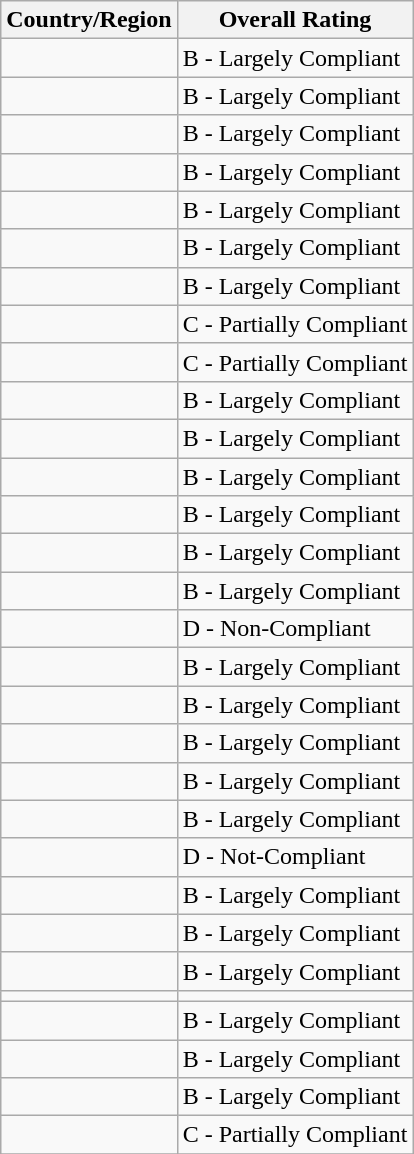<table class="wikitable sortable">
<tr>
<th style="width:2em;">Country/Region</th>
<th>Overall Rating</th>
</tr>
<tr>
<td></td>
<td>B - Largely Compliant</td>
</tr>
<tr>
<td></td>
<td>B - Largely Compliant</td>
</tr>
<tr>
<td></td>
<td>B - Largely Compliant</td>
</tr>
<tr>
<td></td>
<td>B - Largely Compliant</td>
</tr>
<tr>
<td></td>
<td>B - Largely Compliant</td>
</tr>
<tr>
<td></td>
<td>B - Largely Compliant</td>
</tr>
<tr>
<td></td>
<td>B - Largely Compliant</td>
</tr>
<tr>
<td></td>
<td>C - Partially Compliant</td>
</tr>
<tr>
<td></td>
<td>C - Partially Compliant</td>
</tr>
<tr>
<td></td>
<td>B - Largely Compliant</td>
</tr>
<tr>
<td></td>
<td>B - Largely Compliant</td>
</tr>
<tr>
<td></td>
<td>B - Largely Compliant</td>
</tr>
<tr>
<td></td>
<td>B - Largely Compliant</td>
</tr>
<tr>
<td></td>
<td>B - Largely Compliant</td>
</tr>
<tr>
<td></td>
<td>B - Largely Compliant</td>
</tr>
<tr>
<td></td>
<td>D - Non-Compliant</td>
</tr>
<tr>
<td></td>
<td>B - Largely Compliant</td>
</tr>
<tr>
<td></td>
<td>B - Largely Compliant</td>
</tr>
<tr>
<td></td>
<td>B - Largely Compliant</td>
</tr>
<tr>
<td></td>
<td>B - Largely Compliant</td>
</tr>
<tr>
<td></td>
<td>B - Largely Compliant</td>
</tr>
<tr>
<td></td>
<td>D - Not-Compliant</td>
</tr>
<tr>
<td></td>
<td>B - Largely Compliant</td>
</tr>
<tr>
<td></td>
<td>B - Largely Compliant</td>
</tr>
<tr>
<td></td>
<td>B - Largely Compliant</td>
</tr>
<tr>
<td></td>
</tr>
<tr>
<td></td>
<td>B - Largely Compliant</td>
</tr>
<tr>
<td></td>
<td>B - Largely Compliant</td>
</tr>
<tr>
<td></td>
<td>B - Largely Compliant</td>
</tr>
<tr>
<td></td>
<td>C - Partially Compliant</td>
</tr>
<tr>
</tr>
</table>
